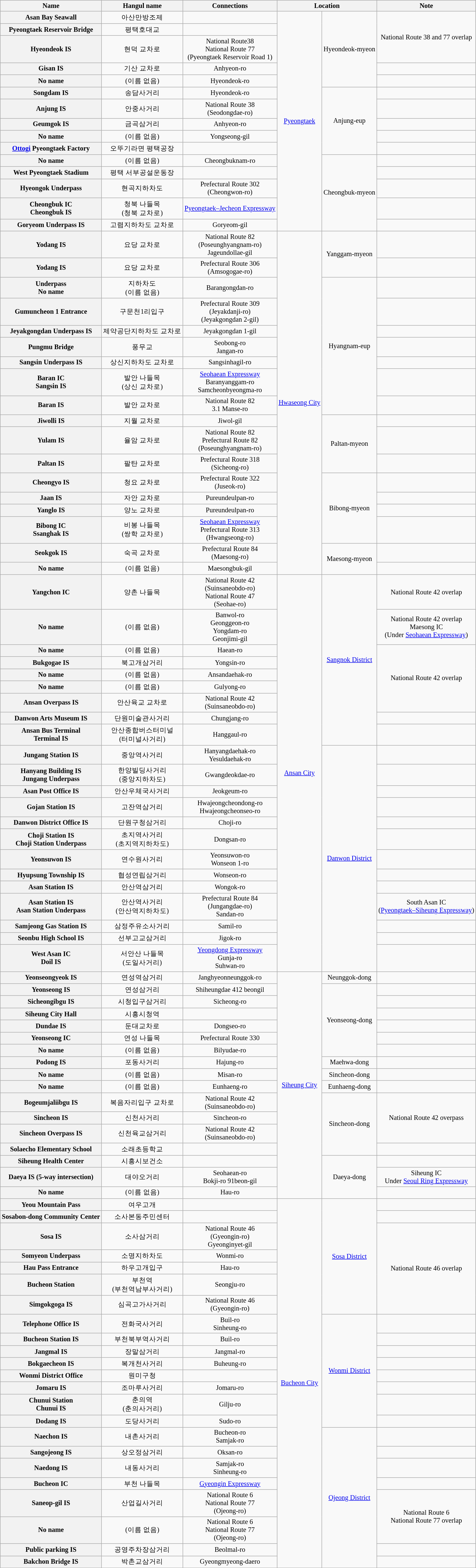<table class="wikitable" style="font-size: 85%; text-align: center;">
<tr>
<th>Name</th>
<th>Hangul name</th>
<th>Connections</th>
<th colspan="2">Location</th>
<th>Note</th>
</tr>
<tr>
<th>Asan Bay Seawall</th>
<td>아산만방조제</td>
<td></td>
<td rowspan=15><a href='#'>Pyeongtaek</a></td>
<td rowspan=5>Hyeondeok-myeon</td>
<td rowspan=3>National Route 38 and 77 overlap</td>
</tr>
<tr>
<th>Pyeongtaek Reservoir Bridge</th>
<td>평택호대교</td>
<td></td>
</tr>
<tr>
<th>Hyeondeok IS</th>
<td>현덕 교차로</td>
<td>National Route38<br>National Route 77<br>(Pyeongtaek Reservoir Road 1)</td>
</tr>
<tr>
<th>Gisan IS</th>
<td>기산 교차로</td>
<td>Anhyeon-ro</td>
<td></td>
</tr>
<tr>
<th>No name</th>
<td>(이름 없음)</td>
<td>Hyeondeok-ro</td>
<td></td>
</tr>
<tr>
<th>Songdam IS</th>
<td>송담사거리</td>
<td>Hyeondeok-ro</td>
<td rowspan=5>Anjung-eup</td>
<td></td>
</tr>
<tr>
<th>Anjung IS</th>
<td>안중사거리</td>
<td>National Route 38<br>(Seodongdae-ro)</td>
<td></td>
</tr>
<tr>
<th>Geumgok IS</th>
<td>금곡삼거리</td>
<td>Anhyeon-ro</td>
<td></td>
</tr>
<tr>
<th>No name</th>
<td>(이름 없음)</td>
<td>Yongseong-gil</td>
<td></td>
</tr>
<tr>
<th><a href='#'>Ottogi</a> Pyeongtaek Factory</th>
<td>오뚜기라면 평택공장</td>
<td></td>
<td></td>
</tr>
<tr>
<th>No name</th>
<td>(이름 없음)</td>
<td>Cheongbuknam-ro</td>
<td rowspan=5>Cheongbuk-myeon</td>
<td></td>
</tr>
<tr>
<th>West Pyeongtaek Stadium</th>
<td>평택 서부공설운동장</td>
<td></td>
<td></td>
</tr>
<tr>
<th>Hyeongok Underpass</th>
<td>현곡지하차도</td>
<td>Prefectural Route 302<br>(Cheongwon-ro)</td>
<td></td>
</tr>
<tr>
<th>Cheongbuk IC <br>Cheongbuk IS</th>
<td>청북 나들목<br>(청북 교차로)</td>
<td><a href='#'>Pyeongtaek–Jecheon Expressway</a></td>
<td></td>
</tr>
<tr>
<th>Goryeom Underpass IS</th>
<td>고렴지하차도 교차로</td>
<td>Goryeom-gil</td>
<td></td>
</tr>
<tr>
<th>Yodang IS</th>
<td>요당 교차로</td>
<td>National Route 82<br>(Poseunghyangnam-ro)<br>Jageundollae-gil</td>
<td rowspan=18><a href='#'>Hwaseong City</a></td>
<td rowspan=2>Yanggam-myeon</td>
<td></td>
</tr>
<tr>
<th>Yodang IS</th>
<td>요당 교차로</td>
<td>Prefectural Route 306<br>(Amsogogae-ro)</td>
<td></td>
</tr>
<tr>
<th>Underpass<br>No name</th>
<td>지하차도<br>(이름 없음)</td>
<td>Barangongdan-ro</td>
<td rowspan=7>Hyangnam-eup</td>
<td></td>
</tr>
<tr>
<th>Gumuncheon 1 Entrance</th>
<td>구문천1리입구</td>
<td>Prefectural Route 309<br>(Jeyakdanji-ro)<br>(Jeyakgongdan 2-gil)</td>
<td></td>
</tr>
<tr>
<th>Jeyakgongdan Underpass IS</th>
<td>제약공단지하차도 교차로</td>
<td>Jeyakgongdan 1-gil</td>
<td></td>
</tr>
<tr>
<th>Pungmu Bridge</th>
<td>풍무교</td>
<td>Seobong-ro<br>Jangan-ro</td>
<td></td>
</tr>
<tr>
<th>Sangsin Underpass IS</th>
<td>상신지하차도 교차로</td>
<td>Sangsinhagil-ro</td>
</tr>
<tr>
<th>Baran IC<br>Sangsin IS</th>
<td>발안 나들목<br>(상신 교차로)</td>
<td><a href='#'>Seohaean Expressway</a><br>Baranyanggam-ro<br>Samcheonbyeongma-ro</td>
<td></td>
</tr>
<tr>
<th>Baran IS</th>
<td>발안 교차로</td>
<td>National Route 82<br>3.1 Manse-ro</td>
<td></td>
</tr>
<tr>
<th>Jiwolli IS</th>
<td>지월 교차로</td>
<td>Jiwol-gil</td>
<td rowspan=3>Paltan-myeon</td>
<td></td>
</tr>
<tr>
<th>Yulam IS</th>
<td>율암 교차로</td>
<td>National Route 82<br>Prefectural Route 82<br>(Poseunghyangnam-ro)</td>
<td></td>
</tr>
<tr>
<th>Paltan IS</th>
<td>팔탄 교차로</td>
<td>Prefectural Route 318<br>(Sicheong-ro)</td>
<td></td>
</tr>
<tr>
<th>Cheongyo IS</th>
<td>청요 교차로</td>
<td>Prefectural Route 322<br>(Juseok-ro)</td>
<td rowspan=4>Bibong-myeon</td>
<td></td>
</tr>
<tr>
<th>Jaan IS</th>
<td>자안 교차로</td>
<td>Pureundeulpan-ro</td>
<td></td>
</tr>
<tr>
<th>Yanglo IS</th>
<td>양노 교차로</td>
<td>Pureundeulpan-ro</td>
<td></td>
</tr>
<tr>
<th>Bibong IC<br>Ssanghak IS</th>
<td>비봉 나들목<br>(쌍학 교차로)</td>
<td><a href='#'>Seohaean Expressway</a><br>Prefectural Route 313<br>(Hwangseong-ro)</td>
<td></td>
</tr>
<tr>
<th>Seokgok IS</th>
<td>숙곡 교차로</td>
<td>Prefectural Route 84<br>(Maesong-ro)</td>
<td rowspan=2>Maesong-myeon</td>
<td></td>
</tr>
<tr>
<th>No name</th>
<td>(이름 없음)</td>
<td>Maesongbuk-gil</td>
<td></td>
</tr>
<tr>
<th>Yangchon IC</th>
<td>양촌 나들목</td>
<td>National Route 42<br>(Suinsaneobdo-ro)<br>National Route 47<br>(Seohae-ro)</td>
<td rowspan=22><a href='#'>Ansan City</a></td>
<td rowspan=9><a href='#'>Sangnok District</a></td>
<td>National Route 42 overlap</td>
</tr>
<tr>
<th>No name</th>
<td>(이름 없음)</td>
<td>Banwol-ro<br>Geonggeon-ro<br>Yongdam-ro<br>Geonjimi-gil</td>
<td>National Route 42 overlap<br>Maesong IC<br>(Under <a href='#'>Seohaean Expressway</a>)</td>
</tr>
<tr>
<th>No name</th>
<td>(이름 없음)</td>
<td>Haean-ro</td>
<td rowspan=5>National Route 42 overlap</td>
</tr>
<tr>
<th>Bukgogae IS</th>
<td>북고개삼거리</td>
<td>Yongsin-ro</td>
</tr>
<tr>
<th>No name</th>
<td>(이름 없음)</td>
<td>Ansandaehak-ro</td>
</tr>
<tr>
<th>No name</th>
<td>(이름 없음)</td>
<td>Gulyong-ro</td>
</tr>
<tr>
<th>Ansan Overpass IS</th>
<td>안산육교 교차로</td>
<td>National Route 42<br>(Suinsaneobdo-ro)</td>
</tr>
<tr>
<th>Danwon Arts Museum IS</th>
<td>단원미술관사거리</td>
<td>Chungjang-ro</td>
<td></td>
</tr>
<tr>
<th>Ansan Bus Terminal<br>Terminal IS</th>
<td>안산종합버스터미널<br>(터미널사거리)</td>
<td>Hanggaul-ro</td>
<td></td>
</tr>
<tr>
<th>Jungang Station IS</th>
<td>중앙역사거리</td>
<td>Hanyangdaehak-ro<br>Yesuldaehak-ro</td>
<td rowspan=13><a href='#'>Danwon District</a></td>
<td></td>
</tr>
<tr>
<th>Hanyang Building IS<br>Jungang Underpass</th>
<td>한양빌딩사거리<br>(중앙지하차도)</td>
<td>Gwangdeokdae-ro</td>
<td></td>
</tr>
<tr>
<th>Asan Post Office IS</th>
<td>안산우체국사거리</td>
<td>Jeokgeum-ro</td>
<td></td>
</tr>
<tr>
<th>Gojan Station IS</th>
<td>고잔역삼거리</td>
<td>Hwajeongcheondong-ro<br>Hwajeongcheonseo-ro</td>
<td></td>
</tr>
<tr>
<th>Danwon District Office IS</th>
<td>단원구청삼거리</td>
<td>Choji-ro</td>
<td></td>
</tr>
<tr>
<th>Choji Station IS<br>Choji Station Underpass</th>
<td>초지역사거리<br>(초지역지하차도)</td>
<td>Dongsan-ro</td>
<td></td>
</tr>
<tr>
<th>Yeonsuwon IS</th>
<td>연수원사거리</td>
<td>Yeonsuwon-ro<br>Wonseon 1-ro</td>
<td></td>
</tr>
<tr>
<th>Hyupsung Township IS</th>
<td>협성연립삼거리</td>
<td>Wonseon-ro</td>
<td></td>
</tr>
<tr>
<th>Asan Station IS</th>
<td>안산역삼거리</td>
<td>Wongok-ro</td>
<td></td>
</tr>
<tr>
<th>Asan Station IS<br>Asan Station Underpass</th>
<td>안산역사거리<br>(안산역지하차도)</td>
<td>Prefectural Route 84<br>(Jungangdae-ro)<br>Sandan-ro</td>
<td>South Asan IC<br>(<a href='#'>Pyeongtaek–Siheung Expressway</a>)</td>
</tr>
<tr>
<th>Samjeong Gas Station IS</th>
<td>삼정주유소사거리</td>
<td>Samil-ro</td>
<td></td>
</tr>
<tr>
<th>Seonbu High School IS</th>
<td 선부고등학교>선부고교삼거리</td>
<td>Jigok-ro</td>
<td></td>
</tr>
<tr>
<th>West Asan IC<br>Doil IS</th>
<td>서안산 나들목<br>(도일사거리)</td>
<td><a href='#'>Yeongdong Expressway</a><br>Gunja-ro<br>Suhwan-ro</td>
<td></td>
</tr>
<tr>
<th>Yeonseongyeok IS</th>
<td>연성역삼거리</td>
<td>Janghyeonneunggok-ro</td>
<td rowspan=17><a href='#'>Siheung City</a></td>
<td>Neunggok-dong</td>
<td></td>
</tr>
<tr>
<th>Yeonseong IS</th>
<td>연성삼거리</td>
<td>Shiheungdae 412 beongil</td>
<td rowspan=6>Yeonseong-dong</td>
<td></td>
</tr>
<tr>
<th>Sicheongibgu IS</th>
<td>시청입구삼거리</td>
<td>Sicheong-ro</td>
<td></td>
</tr>
<tr>
<th>Siheung City Hall</th>
<td>시흥시청역</td>
<td></td>
<td></td>
</tr>
<tr>
<th>Dundae IS</th>
<td>둔대교차로</td>
<td>Dongseo-ro</td>
<td></td>
</tr>
<tr>
<th>Yeonseong IC</th>
<td>연성 나들목</td>
<td>Prefectural Route 330</td>
<td></td>
</tr>
<tr>
<th>No name</th>
<td>(이름 없음)</td>
<td>Bilyudae-ro</td>
<td></td>
</tr>
<tr>
<th>Podong IS</th>
<td>포동사거리</td>
<td>Hajung-ro</td>
<td>Maehwa-dong</td>
<td></td>
</tr>
<tr>
<th>No name</th>
<td>(이름 없음)</td>
<td>Misan-ro</td>
<td>Sincheon-dong</td>
<td></td>
</tr>
<tr>
<th>No name</th>
<td>(이름 없음)</td>
<td>Eunhaeng-ro</td>
<td>Eunhaeng-dong</td>
<td></td>
</tr>
<tr>
<th>Bogeumjaliibgu IS</th>
<td>복음자리입구 교차로</td>
<td>National Route 42<br>(Suinsaneobdo-ro)</td>
<td rowspan=4>Sincheon-dong</td>
<td rowspan=3>National Route 42 overpass</td>
</tr>
<tr>
<th>Sincheon IS</th>
<td>신천사거리</td>
<td>Sincheon-ro</td>
</tr>
<tr>
<th>Sincheon Overpass IS</th>
<td>신천육교삼거리</td>
<td>National Route 42<br>(Suinsaneobdo-ro)</td>
</tr>
<tr>
<th>Solaecho Elementary School</th>
<td>소래초등학교</td>
<td></td>
<td></td>
</tr>
<tr>
<th>Siheung Health Center</th>
<td>시흥시보건소</td>
<td></td>
<td rowspan=3>Daeya-dong</td>
<td></td>
</tr>
<tr>
<th>Daeya IS (5-way intersection)</th>
<td>대야오거리</td>
<td>Seohaean-ro<br>Bokji-ro 91beon-gil</td>
<td>Siheung IC<br>Under <a href='#'>Seoul Ring Expressway</a></td>
</tr>
<tr>
<th>No name</th>
<td>(이름 없음)</td>
<td>Hau-ro</td>
<td></td>
</tr>
<tr>
<th>Yeou Mountain Pass</th>
<td>여우고개</td>
<td></td>
<td rowspan=23><a href='#'>Bucheon City</a></td>
<td rowspan=7><a href='#'>Sosa District</a></td>
<td></td>
</tr>
<tr>
<th>Sosabon-dong Community Center</th>
<td>소사본동주민센터</td>
<td></td>
<td></td>
</tr>
<tr>
<th>Sosa IS</th>
<td>소사삼거리</td>
<td>National Route 46<br>(Gyeongin-ro)<br>Gyeonginyet-gil</td>
<td rowspan=5>National Route 46 overlap</td>
</tr>
<tr>
<th>Somyeon Underpass</th>
<td>소명지하차도</td>
<td>Wonmi-ro</td>
</tr>
<tr>
<th>Hau Pass Entrance</th>
<td>하우고개입구</td>
<td>Hau-ro</td>
</tr>
<tr>
<th>Bucheon Station</th>
<td>부천역<br>(부천역남부사거리)</td>
<td>Seongju-ro</td>
</tr>
<tr>
<th>Simgokgoga IS</th>
<td>심곡고가사거리</td>
<td>National Route 46<br>(Gyeongin-ro)</td>
</tr>
<tr>
<th>Telephone Office IS</th>
<td>전화국사거리</td>
<td>Buil-ro<br>Sinheung-ro</td>
<td rowspan=8><a href='#'>Wonmi District</a></td>
<td></td>
</tr>
<tr>
<th>Bucheon Station IS</th>
<td>부천북부역사거리</td>
<td>Buil-ro</td>
<td></td>
</tr>
<tr>
<th>Jangmal IS</th>
<td>장말삼거리</td>
<td>Jangmal-ro</td>
<td></td>
</tr>
<tr>
<th>Bokgaecheon IS</th>
<td>복개천사거리</td>
<td>Buheung-ro</td>
<td></td>
</tr>
<tr>
<th>Wonmi District Office</th>
<td 원미구>원미구청</td>
<td></td>
<td></td>
</tr>
<tr>
<th>Jomaru IS</th>
<td>조마루사거리</td>
<td>Jomaru-ro</td>
<td></td>
</tr>
<tr>
<th>Chunui Station<br>Chunui IS</th>
<td>춘의역<br>(춘의사거리)</td>
<td>Gilju-ro</td>
<td></td>
</tr>
<tr>
<th>Dodang IS</th>
<td>도당사거리</td>
<td>Sudo-ro</td>
<td></td>
</tr>
<tr>
<th>Naechon IS</th>
<td>내촌사거리</td>
<td>Bucheon-ro<br>Samjak-ro</td>
<td rowspan=8><a href='#'>Ojeong District</a></td>
<td></td>
</tr>
<tr>
<th>Sangojeong IS</th>
<td>상오정삼거리</td>
<td>Oksan-ro</td>
<td></td>
</tr>
<tr>
<th>Naedong IS</th>
<td>내동사거리</td>
<td>Samjak-ro<br>Sinheung-ro</td>
<td></td>
</tr>
<tr>
<th>Bucheon IC</th>
<td>부천 나들목</td>
<td><a href='#'>Gyeongin Expressway</a></td>
<td></td>
</tr>
<tr>
<th>Saneop-gil IS</th>
<td>산업길사거리</td>
<td>National Route 6<br>National Route 77<br>(Ojeong-ro)</td>
<td rowspan=2>National Route 6<br>National Route 77 overlap</td>
</tr>
<tr>
<th>No name</th>
<td>(이름 없음)</td>
<td>National Route 6<br>National Route 77<br>(Ojeong-ro)</td>
</tr>
<tr>
<th>Public parking IS</th>
<td>공영주차장삼거리</td>
<td>Beolmal-ro</td>
<td></td>
</tr>
<tr>
<th>Bakchon Bridge IS</th>
<td>박촌교삼거리</td>
<td>Gyeongmyeong-daero</td>
<td></td>
</tr>
<tr>
</tr>
</table>
